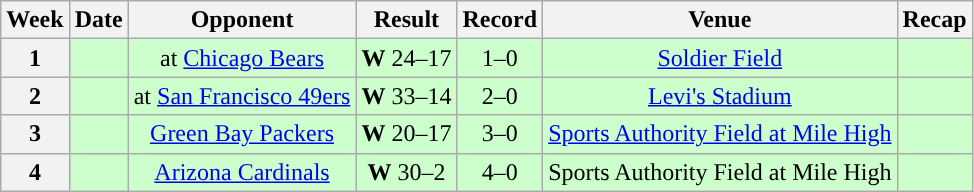<table class="wikitable" style="text-align:center">
<tr>
<th>Week</th>
<th>Date</th>
<th>Opponent</th>
<th>Result</th>
<th>Record</th>
<th>Venue</th>
<th>Recap</th>
</tr>
<tr style="background:#cfc">
<th>1</th>
<td></td>
<td>at <a href='#'>Chicago Bears</a></td>
<td><strong>W</strong> 24–17</td>
<td>1–0</td>
<td><a href='#'>Soldier Field</a></td>
<td></td>
</tr>
<tr style="background:#cfc">
<th>2</th>
<td></td>
<td>at <a href='#'>San Francisco 49ers</a></td>
<td><strong>W</strong> 33–14</td>
<td>2–0</td>
<td><a href='#'>Levi's Stadium</a></td>
<td></td>
</tr>
<tr style="background:#cfc">
<th>3</th>
<td></td>
<td><a href='#'>Green Bay Packers</a></td>
<td><strong>W</strong> 20–17</td>
<td>3–0</td>
<td><a href='#'>Sports Authority Field at Mile High</a></td>
<td></td>
</tr>
<tr style="background:#cfc">
<th>4</th>
<td></td>
<td><a href='#'>Arizona Cardinals</a></td>
<td><strong>W</strong> 30–2</td>
<td>4–0</td>
<td>Sports Authority Field at Mile High</td>
<td></td>
</tr>
</table>
